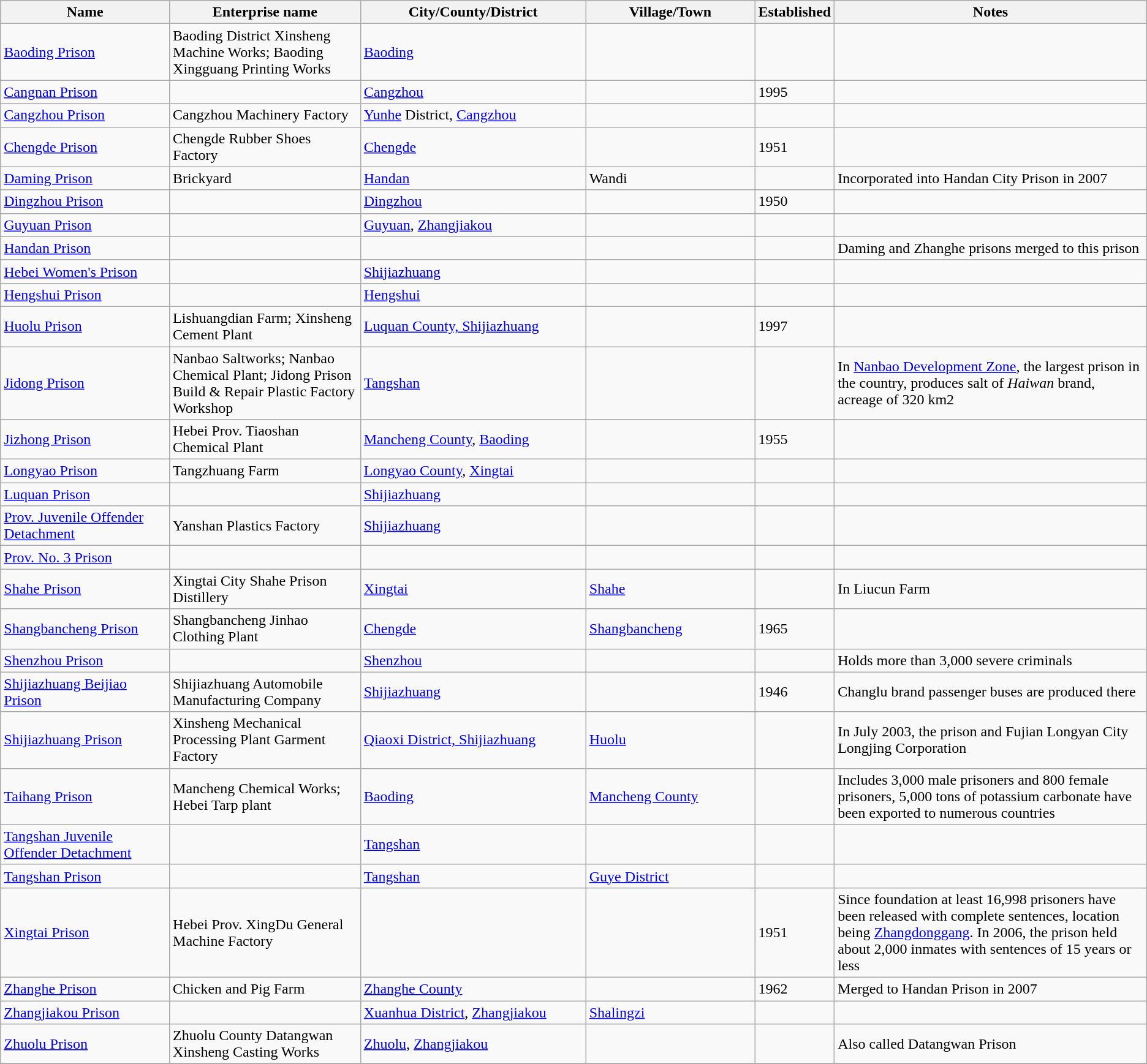<table class="wikitable">
<tr>
<th width=15%>Name</th>
<th width=17%>Enterprise name</th>
<th width=20%>City/County/District</th>
<th width=15%>Village/Town</th>
<th width=5%>Established</th>
<th width=28%>Notes</th>
</tr>
<tr>
<td><a href='#'>Baoding Prison</a></td>
<td>Baoding District Xinsheng Machine Works; Baoding Xingguang Printing Works</td>
<td><a href='#'>Baoding</a></td>
<td></td>
<td></td>
<td></td>
</tr>
<tr>
<td><a href='#'>Cangnan Prison</a></td>
<td></td>
<td><a href='#'>Cangzhou</a></td>
<td></td>
<td>1995</td>
<td></td>
</tr>
<tr>
<td><a href='#'>Cangzhou Prison</a></td>
<td>Cangzhou Machinery Factory</td>
<td><a href='#'>Yunhe</a> District, <a href='#'>Cangzhou</a></td>
<td></td>
<td></td>
<td></td>
</tr>
<tr>
<td><a href='#'>Chengde Prison</a></td>
<td>Chengde Rubber Shoes Factory</td>
<td><a href='#'>Chengde</a></td>
<td></td>
<td>1951</td>
<td></td>
</tr>
<tr>
<td><a href='#'>Daming Prison</a></td>
<td>Brickyard</td>
<td><a href='#'>Handan</a></td>
<td>Wandi</td>
<td></td>
<td>Incorporated into Handan City Prison in 2007</td>
</tr>
<tr>
<td><a href='#'>Dingzhou Prison</a></td>
<td></td>
<td><a href='#'>Dingzhou</a></td>
<td></td>
<td>1950</td>
<td></td>
</tr>
<tr>
<td><a href='#'>Guyuan Prison</a></td>
<td></td>
<td><a href='#'>Guyuan</a>, <a href='#'>Zhangjiakou</a></td>
<td></td>
<td></td>
<td></td>
</tr>
<tr>
<td><a href='#'>Handan Prison</a></td>
<td></td>
<td></td>
<td></td>
<td></td>
<td>Daming and Zhanghe prisons merged to this prison</td>
</tr>
<tr>
<td><a href='#'>Hebei Women's Prison</a></td>
<td></td>
<td><a href='#'>Shijiazhuang</a></td>
<td></td>
<td></td>
<td></td>
</tr>
<tr>
<td><a href='#'>Hengshui Prison</a></td>
<td></td>
<td><a href='#'>Hengshui</a></td>
<td></td>
<td></td>
<td></td>
</tr>
<tr>
<td><a href='#'>Huolu Prison</a></td>
<td>Lishuangdian Farm; Xinsheng Cement Plant</td>
<td><a href='#'>Luquan County, Shijiazhuang</a></td>
<td></td>
<td>1997</td>
<td></td>
</tr>
<tr>
<td><a href='#'>Jidong Prison</a></td>
<td>Nanbao Saltworks; Nanbao Chemical Plant; Jidong Prison Build & Repair Plastic Factory Workshop</td>
<td><a href='#'>Tangshan</a></td>
<td></td>
<td></td>
<td>In <a href='#'>Nanbao Development Zone</a>, the largest prison in the country, produces salt of <em>Haiwan</em> brand, acreage of 320 km2</td>
</tr>
<tr>
<td><a href='#'>Jizhong Prison</a></td>
<td>Hebei Prov. Tiaoshan Chemical Plant</td>
<td><a href='#'>Mancheng County</a>, <a href='#'>Baoding</a></td>
<td></td>
<td>1955</td>
<td></td>
</tr>
<tr>
<td><a href='#'>Longyao Prison</a></td>
<td>Tangzhuang Farm</td>
<td><a href='#'>Longyao County</a>, <a href='#'>Xingtai</a></td>
<td></td>
<td></td>
<td></td>
</tr>
<tr>
<td><a href='#'>Luquan Prison</a></td>
<td></td>
<td><a href='#'>Shijiazhuang</a></td>
<td></td>
<td></td>
<td></td>
</tr>
<tr>
<td><a href='#'>Prov. Juvenile Offender Detachment</a></td>
<td>Yanshan Plastics Factory</td>
<td><a href='#'>Shijiazhuang</a></td>
<td></td>
<td></td>
<td></td>
</tr>
<tr>
<td><a href='#'>Prov. No. 3 Prison</a></td>
<td></td>
<td></td>
<td></td>
<td></td>
<td></td>
</tr>
<tr>
<td><a href='#'>Shahe Prison</a></td>
<td>Xingtai City Shahe Prison Distillery</td>
<td><a href='#'>Xingtai</a></td>
<td><a href='#'>Shahe</a></td>
<td></td>
<td>In Liucun Farm</td>
</tr>
<tr>
<td><a href='#'>Shangbancheng Prison</a></td>
<td>Shangbancheng Jinhao Clothing Plant</td>
<td><a href='#'>Chengde</a></td>
<td><a href='#'>Shangbancheng</a></td>
<td>1965</td>
<td></td>
</tr>
<tr>
<td><a href='#'>Shenzhou Prison</a></td>
<td></td>
<td><a href='#'>Shenzhou</a></td>
<td></td>
<td></td>
<td>Holds more than 3,000 severe criminals</td>
</tr>
<tr>
<td><a href='#'>Shijiazhuang Beijiao Prison</a></td>
<td>Shijiazhuang Automobile Manufacturing Company</td>
<td><a href='#'>Shijiazhuang</a></td>
<td></td>
<td>1946</td>
<td>Changlu brand passenger buses are produced there</td>
</tr>
<tr>
<td><a href='#'>Shijiazhuang Prison</a></td>
<td>Xinsheng Mechanical Processing Plant Garment Factory</td>
<td><a href='#'>Qiaoxi District, Shijiazhuang</a></td>
<td><a href='#'>Huolu</a></td>
<td></td>
<td>In July 2003, the prison and Fujian Longyan City Longjing Corporation</td>
</tr>
<tr>
<td><a href='#'>Taihang Prison</a></td>
<td>Mancheng Chemical Works; Hebei Tarp plant</td>
<td><a href='#'>Baoding</a></td>
<td><a href='#'>Mancheng County</a></td>
<td></td>
<td>Includes 3,000 male prisoners and 800 female prisoners, 5,000 tons of potassium carbonate have been exported to numerous countries</td>
</tr>
<tr>
<td><a href='#'>Tangshan Juvenile Offender Detachment</a></td>
<td></td>
<td><a href='#'>Tangshan</a></td>
<td></td>
<td></td>
<td></td>
</tr>
<tr>
<td><a href='#'>Tangshan Prison</a></td>
<td></td>
<td><a href='#'>Tangshan</a></td>
<td><a href='#'>Guye District</a></td>
<td></td>
<td></td>
</tr>
<tr>
<td><a href='#'>Xingtai Prison</a></td>
<td>Hebei Prov. XingDu General Machine Factory</td>
<td></td>
<td></td>
<td>1951</td>
<td>Since foundation at least 16,998 prisoners have been released with complete sentences, location being <a href='#'>Zhangdonggang</a>. In 2006, the prison held about 2,000 inmates with sentences of 15 years or less</td>
</tr>
<tr>
<td><a href='#'>Zhanghe Prison</a></td>
<td>Chicken and Pig Farm</td>
<td><a href='#'>Zhanghe County</a></td>
<td></td>
<td>1962</td>
<td>Merged to Handan Prison in 2007</td>
</tr>
<tr>
<td><a href='#'>Zhangjiakou Prison</a></td>
<td></td>
<td><a href='#'>Xuanhua District</a>, <a href='#'>Zhangjiakou</a></td>
<td><a href='#'>Shalingzi</a></td>
<td></td>
<td></td>
</tr>
<tr>
<td><a href='#'>Zhuolu Prison</a></td>
<td>Zhuolu County Datangwan Xinsheng Casting Works</td>
<td><a href='#'>Zhuolu</a>, <a href='#'>Zhangjiakou</a></td>
<td></td>
<td></td>
<td>Also called Datangwan Prison</td>
</tr>
<tr>
</tr>
</table>
